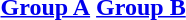<table>
<tr valign="top">
<th align="center"><a href='#'>Group A</a></th>
<th align="center"><a href='#'>Group B</a></th>
</tr>
<tr valign="top">
<td align="left"></td>
<td align="left"></td>
</tr>
</table>
